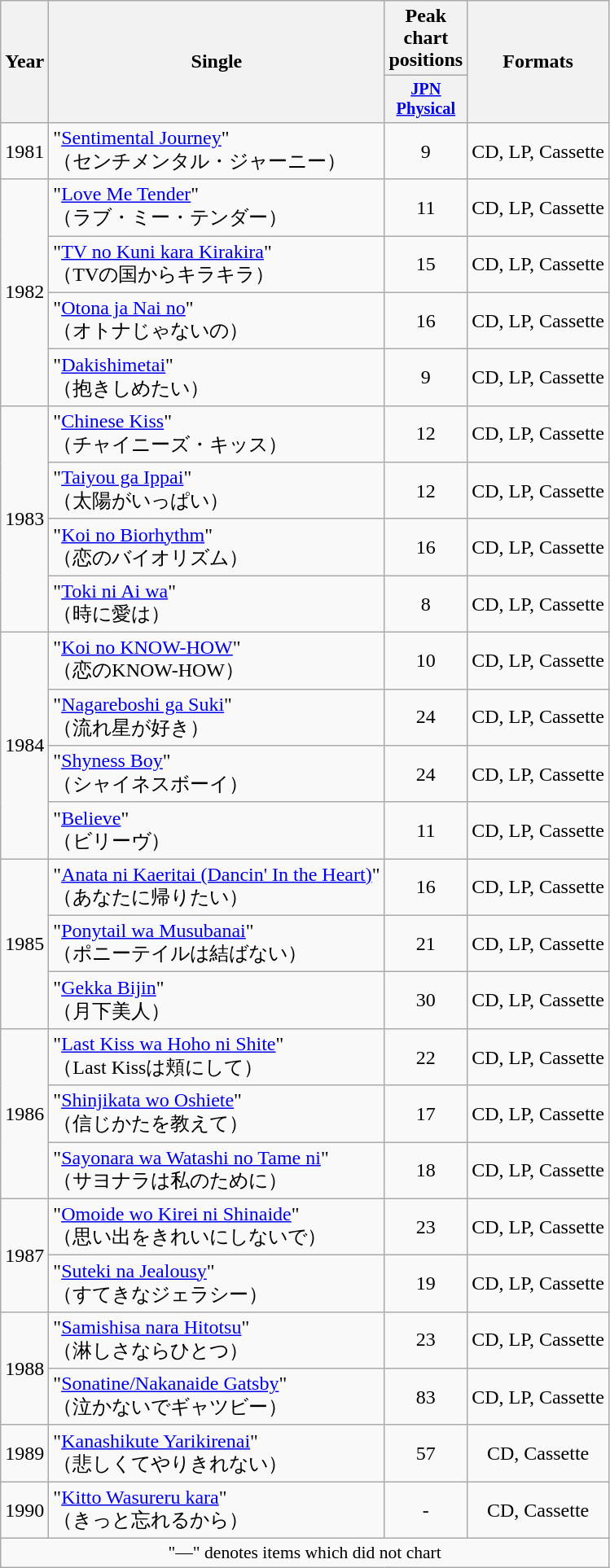<table class="wikitable plainrowheaders" style="text-align:center;">
<tr>
<th scope="col" rowspan="2">Year</th>
<th scope="col" rowspan="2">Single</th>
<th scope="col" rowspan="1">Peak chart positions</th>
<th scope="col" rowspan="2">Formats</th>
</tr>
<tr>
<th scope="col" style="width:2.5em;font-size:85%;"><a href='#'>JPN<br>Physical</a><br></th>
</tr>
<tr>
<td rowspan="1">1981</td>
<td style="text-align:left;">"<a href='#'>Sentimental Journey</a>"<br>（センチメンタル・ジャーニー）</td>
<td>9</td>
<td>CD, LP, Cassette</td>
</tr>
<tr>
<td rowspan="4">1982</td>
<td style="text-align:left;">"<a href='#'>Love Me Tender</a>"<br>（ラブ・ミー・テンダー）</td>
<td>11</td>
<td>CD, LP, Cassette</td>
</tr>
<tr>
<td style="text-align:left;">"<a href='#'>TV no Kuni kara Kirakira</a>"<br>（TVの国からキラキラ）</td>
<td>15</td>
<td>CD, LP, Cassette</td>
</tr>
<tr>
<td style="text-align:left;">"<a href='#'>Otona ja Nai no</a>"<br>（オトナじゃないの）</td>
<td>16</td>
<td>CD, LP, Cassette</td>
</tr>
<tr>
<td style="text-align:left;">"<a href='#'>Dakishimetai</a>"<br>（抱きしめたい）</td>
<td>9</td>
<td>CD, LP, Cassette</td>
</tr>
<tr>
<td rowspan="4">1983</td>
<td style="text-align:left;">"<a href='#'>Chinese Kiss</a>"<br>（チャイニーズ・キッス）</td>
<td>12</td>
<td>CD, LP, Cassette</td>
</tr>
<tr>
<td style="text-align:left;">"<a href='#'>Taiyou ga Ippai</a>"<br>（太陽がいっぱい）</td>
<td>12</td>
<td>CD, LP, Cassette</td>
</tr>
<tr>
<td style="text-align:left;">"<a href='#'>Koi no Biorhythm</a>"<br>（恋のバイオリズム）</td>
<td>16</td>
<td>CD, LP, Cassette</td>
</tr>
<tr>
<td style="text-align:left;">"<a href='#'>Toki ni Ai wa</a>"<br>（時に愛は）</td>
<td>8</td>
<td>CD, LP, Cassette</td>
</tr>
<tr>
<td rowspan="4">1984</td>
<td style="text-align:left;">"<a href='#'>Koi no KNOW-HOW</a>"<br>（恋のKNOW-HOW）</td>
<td>10</td>
<td>CD, LP, Cassette</td>
</tr>
<tr>
<td style="text-align:left;">"<a href='#'>Nagareboshi ga Suki</a>"<br>（流れ星が好き）</td>
<td>24</td>
<td>CD, LP, Cassette</td>
</tr>
<tr>
<td style="text-align:left;">"<a href='#'>Shyness Boy</a>"<br>（シャイネスボーイ）</td>
<td>24</td>
<td>CD, LP, Cassette</td>
</tr>
<tr>
<td style="text-align:left;">"<a href='#'>Believe</a>"<br>（ビリーヴ）</td>
<td>11</td>
<td>CD, LP, Cassette</td>
</tr>
<tr>
<td rowspan="3">1985</td>
<td style="text-align:left;">"<a href='#'>Anata ni Kaeritai (Dancin' In the Heart)</a>"<br>（あなたに帰りたい）</td>
<td>16</td>
<td>CD, LP, Cassette</td>
</tr>
<tr>
<td style="text-align:left;">"<a href='#'>Ponytail wa Musubanai</a>"<br>（ポニーテイルは結ばない）</td>
<td>21</td>
<td>CD, LP, Cassette</td>
</tr>
<tr>
<td style="text-align:left;">"<a href='#'>Gekka Bijin</a>"<br>（月下美人）</td>
<td>30</td>
<td>CD, LP, Cassette</td>
</tr>
<tr>
<td rowspan="3">1986</td>
<td style="text-align:left;">"<a href='#'>Last Kiss wa Hoho ni Shite</a>"<br>（Last Kissは頬にして）</td>
<td>22</td>
<td>CD, LP, Cassette</td>
</tr>
<tr>
<td style="text-align:left;">"<a href='#'>Shinjikata wo Oshiete</a>"<br>（信じかたを教えて）</td>
<td>17</td>
<td>CD, LP, Cassette</td>
</tr>
<tr>
<td style="text-align:left;">"<a href='#'>Sayonara wa Watashi no Tame ni</a>"<br>（サヨナラは私のために）</td>
<td>18</td>
<td>CD, LP, Cassette</td>
</tr>
<tr>
<td rowspan="2">1987</td>
<td style="text-align:left;">"<a href='#'>Omoide wo Kirei ni Shinaide</a>"<br>（思い出をきれいにしないで）</td>
<td>23</td>
<td>CD, LP, Cassette</td>
</tr>
<tr>
<td style="text-align:left;">"<a href='#'>Suteki na Jealousy</a>"<br>（すてきなジェラシー）</td>
<td>19</td>
<td>CD, LP, Cassette</td>
</tr>
<tr>
<td rowspan="2">1988</td>
<td style="text-align:left;">"<a href='#'>Samishisa nara Hitotsu</a>"<br>（淋しさならひとつ）</td>
<td>23</td>
<td>CD, LP, Cassette</td>
</tr>
<tr>
<td style="text-align:left;">"<a href='#'>Sonatine/Nakanaide Gatsby</a>"<br>（泣かないでギャツビー）</td>
<td>83</td>
<td>CD, LP, Cassette</td>
</tr>
<tr>
<td rowspan="1">1989</td>
<td style="text-align:left;">"<a href='#'>Kanashikute Yarikirenai</a>"<br>（悲しくてやりきれない）</td>
<td>57</td>
<td>CD, Cassette</td>
</tr>
<tr>
<td rowspan="1">1990</td>
<td style="text-align:left;">"<a href='#'>Kitto Wasureru kara</a>"<br>（きっと忘れるから）</td>
<td>-</td>
<td>CD, Cassette</td>
</tr>
<tr>
<td colspan="11" align="center" style="font-size:90%;">"—" denotes items which did not chart</td>
</tr>
</table>
